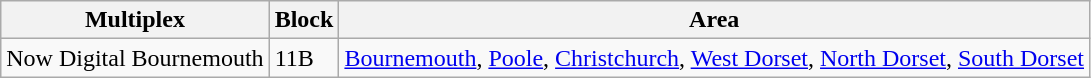<table class="wikitable">
<tr>
<th>Multiplex</th>
<th>Block</th>
<th>Area</th>
</tr>
<tr>
<td>Now Digital Bournemouth</td>
<td>11B</td>
<td><a href='#'>Bournemouth</a>, <a href='#'>Poole</a>, <a href='#'>Christchurch</a>, <a href='#'>West Dorset</a>, <a href='#'>North Dorset</a>, <a href='#'>South Dorset</a></td>
</tr>
</table>
